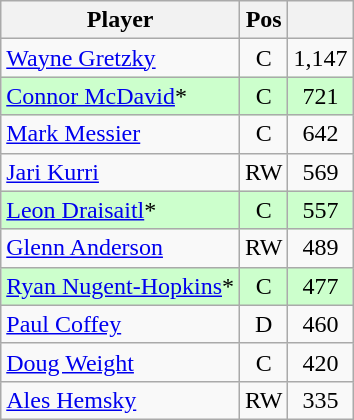<table class="wikitable" style="text-align:center;">
<tr>
<th>Player</th>
<th>Pos</th>
<th></th>
</tr>
<tr>
<td style="text-align:left;"><a href='#'>Wayne Gretzky</a></td>
<td>C</td>
<td>1,147</td>
</tr>
<tr style="background:#cfc;">
<td style="text-align:left;"><a href='#'>Connor McDavid</a>*</td>
<td>C</td>
<td>721</td>
</tr>
<tr>
<td style="text-align:left;"><a href='#'>Mark Messier</a></td>
<td>C</td>
<td>642</td>
</tr>
<tr>
<td style="text-align:left;"><a href='#'>Jari Kurri</a></td>
<td>RW</td>
<td>569</td>
</tr>
<tr style="background:#cfc;">
<td style="text-align:left;"><a href='#'>Leon Draisaitl</a>*</td>
<td>C</td>
<td>557</td>
</tr>
<tr>
<td style="text-align:left;"><a href='#'>Glenn Anderson</a></td>
<td>RW</td>
<td>489</td>
</tr>
<tr style="background:#cfc;">
<td style="text-align:left;"><a href='#'>Ryan Nugent-Hopkins</a>*</td>
<td>C</td>
<td>477</td>
</tr>
<tr>
<td style="text-align:left;"><a href='#'>Paul Coffey</a></td>
<td>D</td>
<td>460</td>
</tr>
<tr>
<td style="text-align:left;"><a href='#'>Doug Weight</a></td>
<td>C</td>
<td>420</td>
</tr>
<tr>
<td style="text-align:left;"><a href='#'>Ales Hemsky</a></td>
<td>RW</td>
<td>335</td>
</tr>
</table>
